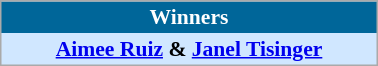<table align=center cellpadding="2" cellspacing="0" style="background: #f9f9f9; border: 1px #aaa solid; border-collapse: collapse; font-size: 90%;" width=20%>
<tr align=center bgcolor=#006699 style="color:white;">
<th width=100%><strong>Winners</strong></th>
</tr>
<tr align=center bgcolor=#D0E7FF>
<td align=center> <strong><a href='#'>Aimee Ruiz</a> & <a href='#'>Janel Tisinger</a></strong></td>
</tr>
</table>
